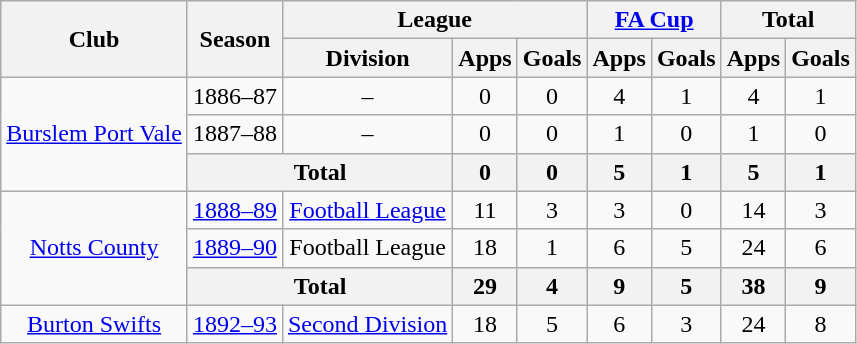<table class="wikitable" style="text-align:center">
<tr>
<th rowspan="2">Club</th>
<th rowspan="2">Season</th>
<th colspan="3">League</th>
<th colspan="2"><a href='#'>FA Cup</a></th>
<th colspan="2">Total</th>
</tr>
<tr>
<th>Division</th>
<th>Apps</th>
<th>Goals</th>
<th>Apps</th>
<th>Goals</th>
<th>Apps</th>
<th>Goals</th>
</tr>
<tr>
<td rowspan="3"><a href='#'>Burslem Port Vale</a></td>
<td>1886–87</td>
<td>–</td>
<td>0</td>
<td>0</td>
<td>4</td>
<td>1</td>
<td>4</td>
<td>1</td>
</tr>
<tr>
<td>1887–88</td>
<td>–</td>
<td>0</td>
<td>0</td>
<td>1</td>
<td>0</td>
<td>1</td>
<td>0</td>
</tr>
<tr>
<th colspan="2">Total</th>
<th>0</th>
<th>0</th>
<th>5</th>
<th>1</th>
<th>5</th>
<th>1</th>
</tr>
<tr>
<td rowspan="3"><a href='#'>Notts County</a></td>
<td><a href='#'>1888–89</a></td>
<td><a href='#'>Football League</a></td>
<td>11</td>
<td>3</td>
<td>3</td>
<td>0</td>
<td>14</td>
<td>3</td>
</tr>
<tr>
<td><a href='#'>1889–90</a></td>
<td>Football League</td>
<td>18</td>
<td>1</td>
<td>6</td>
<td>5</td>
<td>24</td>
<td>6</td>
</tr>
<tr>
<th colspan="2">Total</th>
<th>29</th>
<th>4</th>
<th>9</th>
<th>5</th>
<th>38</th>
<th>9</th>
</tr>
<tr>
<td><a href='#'>Burton Swifts</a></td>
<td><a href='#'>1892–93</a></td>
<td><a href='#'>Second Division</a></td>
<td>18</td>
<td>5</td>
<td>6</td>
<td>3</td>
<td>24</td>
<td>8</td>
</tr>
</table>
